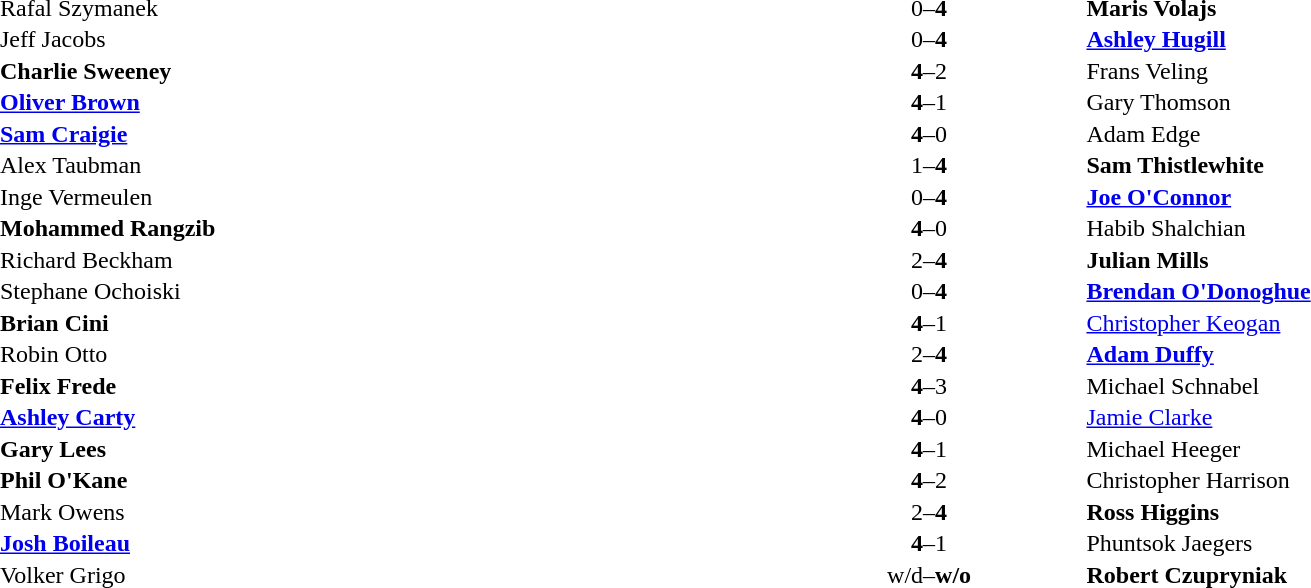<table width="100%" cellspacing="1">
<tr>
<th width45%></th>
<th width10%></th>
<th width45%></th>
</tr>
<tr>
<td> Rafal Szymanek</td>
<td align="center">0–<strong>4</strong></td>
<td> <strong>Maris Volajs</strong></td>
</tr>
<tr>
<td> Jeff Jacobs</td>
<td align="center">0–<strong>4</strong></td>
<td> <strong><a href='#'>Ashley Hugill</a></strong></td>
</tr>
<tr>
<td> <strong>Charlie Sweeney</strong></td>
<td align="center"><strong>4</strong>–2</td>
<td> Frans Veling</td>
</tr>
<tr>
<td> <strong><a href='#'>Oliver Brown</a></strong></td>
<td align="center"><strong>4</strong>–1</td>
<td> Gary Thomson</td>
</tr>
<tr>
<td> <strong><a href='#'>Sam Craigie</a></strong></td>
<td align="center"><strong>4</strong>–0</td>
<td> Adam Edge</td>
</tr>
<tr>
<td> Alex Taubman</td>
<td align="center">1–<strong>4</strong></td>
<td> <strong>Sam Thistlewhite</strong></td>
</tr>
<tr>
<td> Inge Vermeulen</td>
<td align="center">0–<strong>4</strong></td>
<td> <strong><a href='#'>Joe O'Connor</a></strong></td>
</tr>
<tr>
<td> <strong>Mohammed Rangzib</strong></td>
<td align="center"><strong>4</strong>–0</td>
<td> Habib Shalchian</td>
</tr>
<tr>
<td> Richard Beckham</td>
<td align="center">2–<strong>4</strong></td>
<td> <strong>Julian Mills</strong></td>
</tr>
<tr>
<td> Stephane Ochoiski</td>
<td align="center">0–<strong>4</strong></td>
<td> <strong><a href='#'>Brendan O'Donoghue</a></strong></td>
</tr>
<tr>
<td> <strong>Brian Cini</strong></td>
<td align="center"><strong>4</strong>–1</td>
<td> <a href='#'>Christopher Keogan</a></td>
</tr>
<tr>
<td> Robin Otto</td>
<td align="center">2–<strong>4</strong></td>
<td> <strong><a href='#'>Adam Duffy</a></strong></td>
</tr>
<tr>
<td> <strong>Felix Frede</strong></td>
<td align="center"><strong>4</strong>–3</td>
<td> Michael Schnabel</td>
</tr>
<tr>
<td> <strong><a href='#'>Ashley Carty</a></strong></td>
<td align="center"><strong>4</strong>–0</td>
<td> <a href='#'>Jamie Clarke</a></td>
</tr>
<tr>
<td> <strong>Gary Lees</strong></td>
<td align="center"><strong>4</strong>–1</td>
<td> Michael Heeger</td>
</tr>
<tr>
<td> <strong>Phil O'Kane</strong></td>
<td align="center"><strong>4</strong>–2</td>
<td> Christopher Harrison</td>
</tr>
<tr>
<td> Mark Owens</td>
<td align="center">2–<strong>4</strong></td>
<td> <strong>Ross Higgins</strong></td>
</tr>
<tr>
<td> <strong><a href='#'>Josh Boileau</a></strong></td>
<td align="center"><strong>4</strong>–1</td>
<td> Phuntsok Jaegers</td>
</tr>
<tr>
<td> Volker Grigo</td>
<td align="center">w/d–<strong>w/o</strong></td>
<td> <strong>Robert Czupryniak</strong></td>
</tr>
</table>
